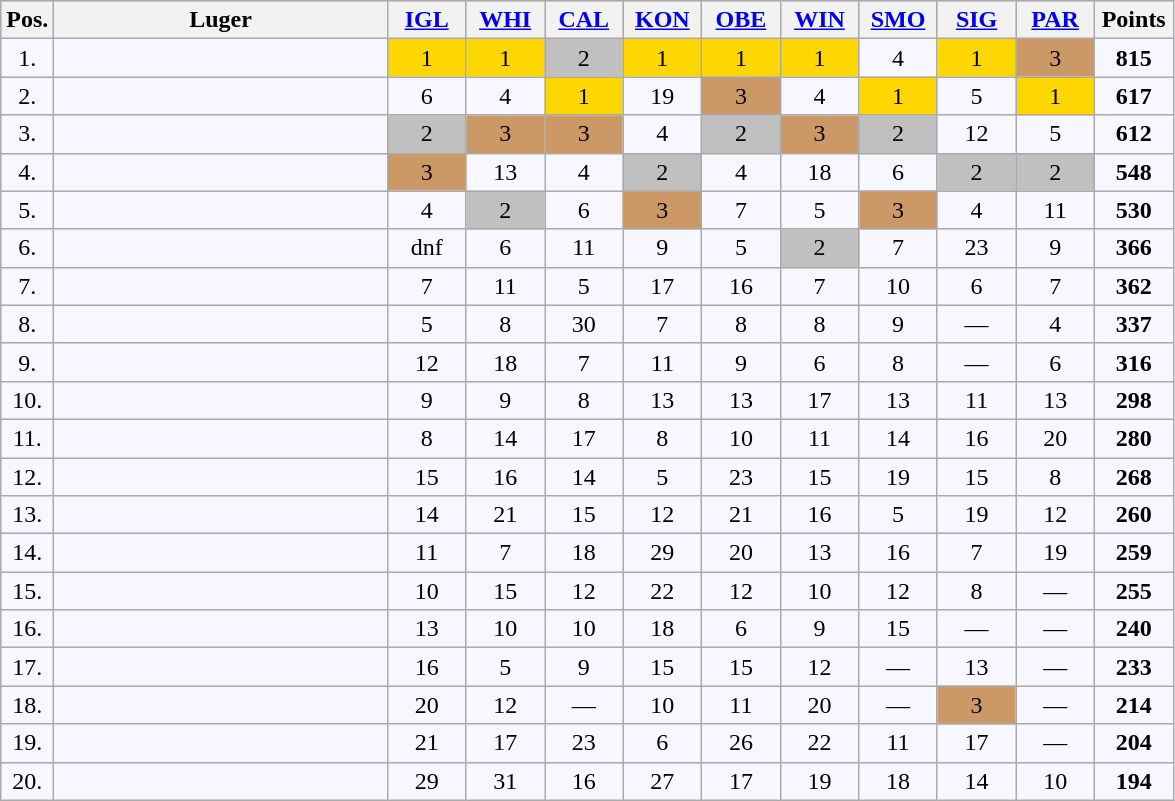<table class="wikitable"  style="background:#f7f8ff; text-align:center; border:gray solid 1px;">
<tr style="background:#ccc;">
<th style="width:10px;">Pos.</th>
<th style="width:215px;">Luger</th>
<th style="width:45px;"><a href='#'>IGL</a></th>
<th style="width:45px;"><a href='#'>WHI</a></th>
<th style="width:45px;"><a href='#'>CAL</a></th>
<th style="width:45px;"><a href='#'>KON</a></th>
<th style="width:45px;"><a href='#'>OBE</a></th>
<th style="width:45px;"><a href='#'>WIN</a></th>
<th style="width:45px;"><a href='#'>SMO</a></th>
<th style="width:45px;"><a href='#'>SIG</a></th>
<th style="width:45px;"><a href='#'>PAR</a></th>
<th style="width:45px;">Points</th>
</tr>
<tr>
<td>1.</td>
<td align="left"></td>
<td style="background:gold;">1</td>
<td style="background:gold;">1</td>
<td style="background:silver;">2</td>
<td style="background:gold;">1</td>
<td style="background:gold;">1</td>
<td style="background:gold;">1</td>
<td>4</td>
<td style="background:gold;">1</td>
<td style="background:#c96;">3</td>
<td><strong>815</strong></td>
</tr>
<tr>
<td>2.</td>
<td align="left"></td>
<td>6</td>
<td>4</td>
<td style="background:gold;">1</td>
<td>19</td>
<td style="background:#c96;">3</td>
<td>4</td>
<td style="background:gold;">1</td>
<td>5</td>
<td style="background:gold;">1</td>
<td><strong>617</strong></td>
</tr>
<tr>
<td>3.</td>
<td align="left"></td>
<td style="background:silver;">2</td>
<td style="background:#c96;">3</td>
<td style="background:#c96;">3</td>
<td>4</td>
<td style="background:silver;">2</td>
<td style="background:#c96;">3</td>
<td style="background:silver;">2</td>
<td>12</td>
<td>5</td>
<td><strong>612</strong></td>
</tr>
<tr>
<td>4.</td>
<td align="left"></td>
<td style="background:#c96;">3</td>
<td>13</td>
<td>4</td>
<td style="background:silver;">2</td>
<td>4</td>
<td>18</td>
<td>6</td>
<td style="background:silver;">2</td>
<td style="background:silver;">2</td>
<td><strong>548</strong></td>
</tr>
<tr>
<td>5.</td>
<td align="left"></td>
<td>4</td>
<td style="background:silver;">2</td>
<td>6</td>
<td style="background:#c96;">3</td>
<td>7</td>
<td>5</td>
<td style="background:#c96;">3</td>
<td>4</td>
<td>11</td>
<td><strong>530</strong></td>
</tr>
<tr>
<td>6.</td>
<td align="left"></td>
<td>dnf</td>
<td>6</td>
<td>11</td>
<td>9</td>
<td>5</td>
<td style="background:silver;">2</td>
<td>7</td>
<td>23</td>
<td>9</td>
<td><strong>366</strong></td>
</tr>
<tr>
<td>7.</td>
<td align="left"></td>
<td>7</td>
<td>11</td>
<td>5</td>
<td>17</td>
<td>16</td>
<td>7</td>
<td>10</td>
<td>6</td>
<td>7</td>
<td><strong>362</strong></td>
</tr>
<tr>
<td>8.</td>
<td align="left"></td>
<td>5</td>
<td>8</td>
<td>30</td>
<td>7</td>
<td>8</td>
<td>8</td>
<td>9</td>
<td>—</td>
<td>4</td>
<td><strong>337</strong></td>
</tr>
<tr>
<td>9.</td>
<td align="left"></td>
<td>12</td>
<td>18</td>
<td>7</td>
<td>11</td>
<td>9</td>
<td>6</td>
<td>8</td>
<td>—</td>
<td>6</td>
<td><strong>316</strong></td>
</tr>
<tr>
<td>10.</td>
<td align="left"></td>
<td>9</td>
<td>9</td>
<td>8</td>
<td>13</td>
<td>13</td>
<td>17</td>
<td>13</td>
<td>11</td>
<td>13</td>
<td><strong>298</strong></td>
</tr>
<tr>
<td>11.</td>
<td align="left"></td>
<td>8</td>
<td>14</td>
<td>17</td>
<td>8</td>
<td>10</td>
<td>11</td>
<td>14</td>
<td>16</td>
<td>20</td>
<td><strong>280</strong></td>
</tr>
<tr>
<td>12.</td>
<td align="left"></td>
<td>15</td>
<td>16</td>
<td>14</td>
<td>5</td>
<td>23</td>
<td>15</td>
<td>19</td>
<td>15</td>
<td>8</td>
<td><strong>268</strong></td>
</tr>
<tr>
<td>13.</td>
<td align="left"></td>
<td>14</td>
<td>21</td>
<td>15</td>
<td>12</td>
<td>21</td>
<td>16</td>
<td>5</td>
<td>19</td>
<td>12</td>
<td><strong>260</strong></td>
</tr>
<tr>
<td>14.</td>
<td align="left"></td>
<td>11</td>
<td>7</td>
<td>18</td>
<td>29</td>
<td>20</td>
<td>13</td>
<td>16</td>
<td>7</td>
<td>19</td>
<td><strong>259</strong></td>
</tr>
<tr>
<td>15.</td>
<td align="left"></td>
<td>10</td>
<td>15</td>
<td>12</td>
<td>22</td>
<td>12</td>
<td>10</td>
<td>12</td>
<td>8</td>
<td>—</td>
<td><strong>255</strong></td>
</tr>
<tr>
<td>16.</td>
<td align="left"></td>
<td>13</td>
<td>10</td>
<td>10</td>
<td>18</td>
<td>6</td>
<td>9</td>
<td>15</td>
<td>—</td>
<td>—</td>
<td><strong>240</strong></td>
</tr>
<tr>
<td>17.</td>
<td align="left"></td>
<td>16</td>
<td>5</td>
<td>9</td>
<td>15</td>
<td>15</td>
<td>12</td>
<td>—</td>
<td>13</td>
<td>—</td>
<td><strong>233</strong></td>
</tr>
<tr>
<td>18.</td>
<td align="left"></td>
<td>20</td>
<td>12</td>
<td>—</td>
<td>10</td>
<td>11</td>
<td>20</td>
<td>—</td>
<td style="background:#c96;">3</td>
<td>—</td>
<td><strong>214</strong></td>
</tr>
<tr>
<td>19.</td>
<td align="left"></td>
<td>21</td>
<td>17</td>
<td>23</td>
<td>6</td>
<td>26</td>
<td>22</td>
<td>11</td>
<td>17</td>
<td>—</td>
<td><strong>204</strong></td>
</tr>
<tr>
<td>20.</td>
<td align="left"></td>
<td>29</td>
<td>31</td>
<td>16</td>
<td>27</td>
<td>17</td>
<td>19</td>
<td>18</td>
<td>14</td>
<td>10</td>
<td><strong>194</strong></td>
</tr>
</table>
